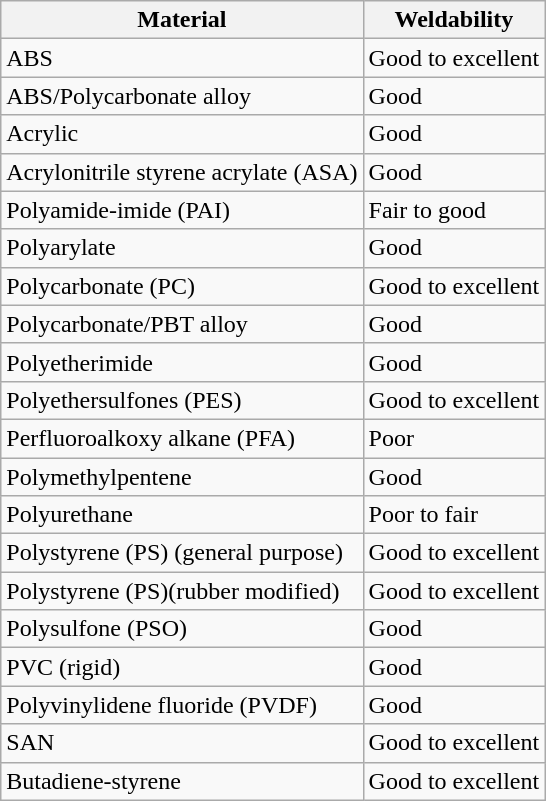<table class="wikitable">
<tr>
<th>Material</th>
<th>Weldability</th>
</tr>
<tr>
<td>ABS</td>
<td>Good to excellent</td>
</tr>
<tr>
<td>ABS/Polycarbonate alloy</td>
<td>Good</td>
</tr>
<tr>
<td>Acrylic</td>
<td>Good</td>
</tr>
<tr>
<td>Acrylonitrile styrene acrylate (ASA)</td>
<td>Good</td>
</tr>
<tr>
<td>Polyamide-imide (PAI)</td>
<td>Fair to good</td>
</tr>
<tr>
<td>Polyarylate</td>
<td>Good</td>
</tr>
<tr>
<td>Polycarbonate (PC)</td>
<td>Good to excellent</td>
</tr>
<tr>
<td>Polycarbonate/PBT alloy</td>
<td>Good</td>
</tr>
<tr>
<td>Polyetherimide</td>
<td>Good</td>
</tr>
<tr>
<td>Polyethersulfones (PES)</td>
<td>Good to excellent</td>
</tr>
<tr>
<td>Perfluoroalkoxy alkane (PFA)</td>
<td>Poor</td>
</tr>
<tr>
<td>Polymethylpentene</td>
<td>Good</td>
</tr>
<tr>
<td>Polyurethane</td>
<td>Poor to fair</td>
</tr>
<tr>
<td>Polystyrene (PS) (general purpose)</td>
<td>Good to excellent</td>
</tr>
<tr>
<td>Polystyrene (PS)(rubber modified)</td>
<td>Good to excellent</td>
</tr>
<tr>
<td>Polysulfone (PSO)</td>
<td>Good</td>
</tr>
<tr>
<td>PVC (rigid)</td>
<td>Good</td>
</tr>
<tr>
<td>Polyvinylidene fluoride (PVDF)</td>
<td>Good</td>
</tr>
<tr>
<td>SAN</td>
<td>Good to excellent</td>
</tr>
<tr>
<td>Butadiene-styrene</td>
<td>Good to excellent</td>
</tr>
</table>
